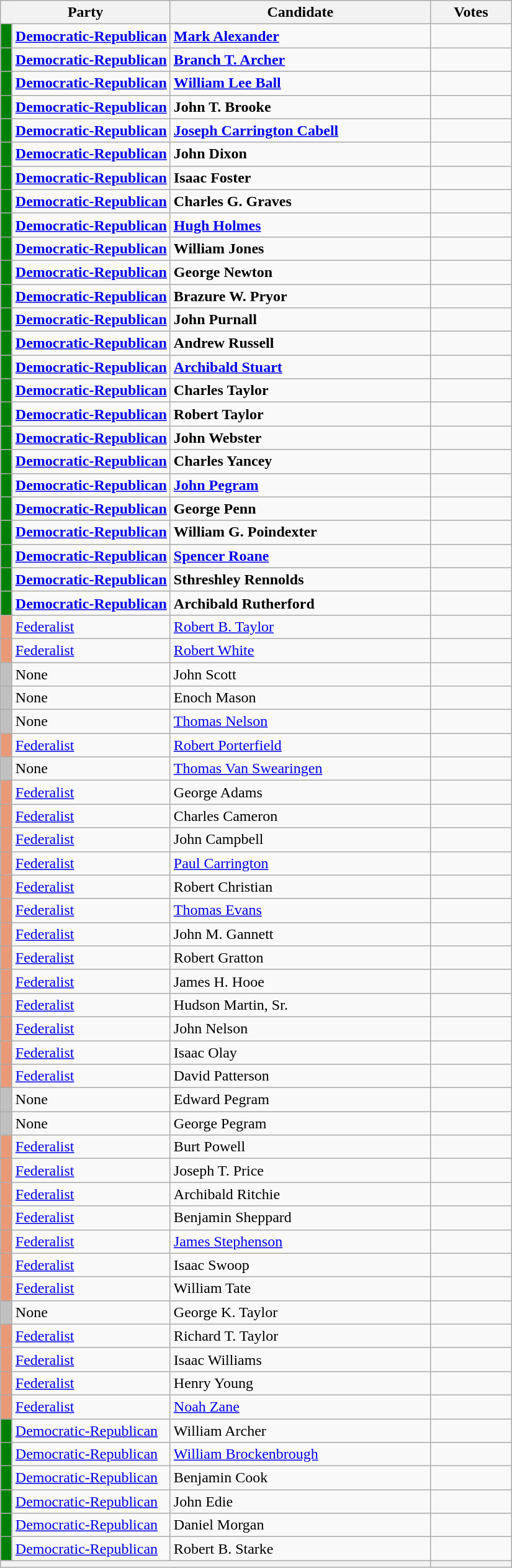<table class=wikitable>
<tr>
<th colspan=2 style="width: 130px">Party</th>
<th style="width: 17em">Candidate</th>
<th style="width: 5em">Votes</th>
</tr>
<tr>
<td style="background-color:#008000; width:5px;"></td>
<td><strong><a href='#'>Democratic-Republican</a></strong></td>
<td><strong><a href='#'>Mark Alexander</a></strong></td>
<td align=right></td>
</tr>
<tr>
<td style="background-color:#008000; width:5px;"></td>
<td><strong><a href='#'>Democratic-Republican</a></strong></td>
<td><strong><a href='#'>Branch T. Archer</a></strong></td>
<td align=right></td>
</tr>
<tr>
<td style="background-color:#008000; width:5px;"></td>
<td><strong><a href='#'>Democratic-Republican</a></strong></td>
<td><strong><a href='#'>William Lee Ball</a></strong></td>
<td align=right></td>
</tr>
<tr>
<td style="background-color:#008000; width:5px;"></td>
<td><strong><a href='#'>Democratic-Republican</a></strong></td>
<td><strong>John T. Brooke</strong></td>
<td align=right></td>
</tr>
<tr>
<td style="background-color:#008000; width:5px;"></td>
<td><strong><a href='#'>Democratic-Republican</a></strong></td>
<td><strong><a href='#'>Joseph Carrington Cabell</a></strong></td>
<td align=right></td>
</tr>
<tr>
<td style="background-color:#008000; width:5px;"></td>
<td><strong><a href='#'>Democratic-Republican</a></strong></td>
<td><strong>John Dixon</strong></td>
<td align=right></td>
</tr>
<tr>
<td style="background-color:#008000; width:5px;"></td>
<td><strong><a href='#'>Democratic-Republican</a></strong></td>
<td><strong>Isaac Foster</strong></td>
<td align=right></td>
</tr>
<tr>
<td style="background-color:#008000; width:5px;"></td>
<td><strong><a href='#'>Democratic-Republican</a></strong></td>
<td><strong>Charles G. Graves</strong></td>
<td align=right></td>
</tr>
<tr>
<td style="background-color:#008000; width:5px;"></td>
<td><strong><a href='#'>Democratic-Republican</a></strong></td>
<td><strong><a href='#'>Hugh Holmes</a></strong></td>
<td align=right></td>
</tr>
<tr>
<td style="background-color:#008000; width:5px;"></td>
<td><strong><a href='#'>Democratic-Republican</a></strong></td>
<td><strong>William Jones</strong></td>
<td align=right></td>
</tr>
<tr>
<td style="background-color:#008000; width:5px;"></td>
<td><strong><a href='#'>Democratic-Republican</a></strong></td>
<td><strong>George Newton</strong></td>
<td align=right></td>
</tr>
<tr>
<td style="background-color:#008000; width:5px;"></td>
<td><strong><a href='#'>Democratic-Republican</a></strong></td>
<td><strong>Brazure W. Pryor</strong></td>
<td align=right></td>
</tr>
<tr>
<td style="background-color:#008000; width:5px;"></td>
<td><strong><a href='#'>Democratic-Republican</a></strong></td>
<td><strong>John Purnall</strong></td>
<td align=right></td>
</tr>
<tr>
<td style="background-color:#008000; width:5px;"></td>
<td><strong><a href='#'>Democratic-Republican</a></strong></td>
<td><strong>Andrew Russell</strong></td>
<td align=right></td>
</tr>
<tr>
<td style="background-color:#008000; width:5px;"></td>
<td><strong><a href='#'>Democratic-Republican</a></strong></td>
<td><strong><a href='#'>Archibald Stuart</a></strong></td>
<td align=right></td>
</tr>
<tr>
<td style="background-color:#008000; width:5px;"></td>
<td><strong><a href='#'>Democratic-Republican</a></strong></td>
<td><strong>Charles Taylor</strong></td>
<td align=right></td>
</tr>
<tr>
<td style="background-color:#008000; width:5px;"></td>
<td><strong><a href='#'>Democratic-Republican</a></strong></td>
<td><strong>Robert Taylor</strong></td>
<td align=right></td>
</tr>
<tr>
<td style="background-color:#008000; width:5px;"></td>
<td><strong><a href='#'>Democratic-Republican</a></strong></td>
<td><strong>John Webster</strong></td>
<td align=right></td>
</tr>
<tr>
<td style="background-color:#008000; width:5px;"></td>
<td><strong><a href='#'>Democratic-Republican</a></strong></td>
<td><strong>Charles Yancey</strong></td>
<td align=right></td>
</tr>
<tr>
<td style="background-color:#008000; width:5px;"></td>
<td><strong><a href='#'>Democratic-Republican</a></strong></td>
<td><strong><a href='#'>John Pegram</a></strong></td>
<td align=right></td>
</tr>
<tr>
<td style="background-color:#008000; width:5px;"></td>
<td><strong><a href='#'>Democratic-Republican</a></strong></td>
<td><strong>George Penn</strong></td>
<td align=right></td>
</tr>
<tr>
<td style="background-color:#008000; width:5px;"></td>
<td><strong><a href='#'>Democratic-Republican</a></strong></td>
<td><strong>William G. Poindexter</strong></td>
<td align=right></td>
</tr>
<tr>
<td style="background-color:#008000; width:5px;"></td>
<td><strong><a href='#'>Democratic-Republican</a></strong></td>
<td><strong><a href='#'>Spencer Roane</a></strong></td>
<td align=right></td>
</tr>
<tr>
<td style="background-color:#008000; width:5px;"></td>
<td><strong><a href='#'>Democratic-Republican</a></strong></td>
<td><strong>Sthreshley Rennolds</strong></td>
<td align=right></td>
</tr>
<tr>
<td style="background-color:#008000; width:5px;"></td>
<td><strong><a href='#'>Democratic-Republican</a></strong></td>
<td><strong>Archibald Rutherford</strong></td>
<td align=right></td>
</tr>
<tr>
<td style="background-color:#EA9978"></td>
<td><a href='#'>Federalist</a></td>
<td><a href='#'>Robert B. Taylor</a></td>
<td align=right></td>
</tr>
<tr>
<td style="background-color:#EA9978"></td>
<td><a href='#'>Federalist</a></td>
<td><a href='#'>Robert White</a></td>
<td align=right></td>
</tr>
<tr>
<td style="background-color:#C0C0C0"></td>
<td>None</td>
<td>John Scott</td>
<td align=right></td>
</tr>
<tr>
<td style="background-color:#C0C0C0"></td>
<td>None</td>
<td>Enoch Mason</td>
<td align=right></td>
</tr>
<tr>
<td style="background-color:#C0C0C0"></td>
<td>None</td>
<td><a href='#'>Thomas Nelson</a></td>
<td align=right></td>
</tr>
<tr>
<td style="background-color:#EA9978"></td>
<td><a href='#'>Federalist</a></td>
<td><a href='#'>Robert Porterfield</a></td>
<td align=right></td>
</tr>
<tr>
<td style="background-color:#C0C0C0"></td>
<td>None</td>
<td><a href='#'>Thomas Van Swearingen</a></td>
<td align=right></td>
</tr>
<tr>
<td style="background-color:#EA9978"></td>
<td><a href='#'>Federalist</a></td>
<td>George Adams</td>
<td align=right></td>
</tr>
<tr>
<td style="background-color:#EA9978"></td>
<td><a href='#'>Federalist</a></td>
<td>Charles Cameron</td>
<td align=right></td>
</tr>
<tr>
<td style="background-color:#EA9978"></td>
<td><a href='#'>Federalist</a></td>
<td>John Campbell</td>
<td align=right></td>
</tr>
<tr>
<td style="background-color:#EA9978"></td>
<td><a href='#'>Federalist</a></td>
<td><a href='#'>Paul Carrington</a></td>
<td align=right></td>
</tr>
<tr>
<td style="background-color:#EA9978"></td>
<td><a href='#'>Federalist</a></td>
<td>Robert Christian</td>
<td align=right></td>
</tr>
<tr>
<td style="background-color:#EA9978"></td>
<td><a href='#'>Federalist</a></td>
<td><a href='#'>Thomas Evans</a></td>
<td align=right></td>
</tr>
<tr>
<td style="background-color:#EA9978"></td>
<td><a href='#'>Federalist</a></td>
<td>John M. Gannett</td>
<td align=right></td>
</tr>
<tr>
<td style="background-color:#EA9978"></td>
<td><a href='#'>Federalist</a></td>
<td>Robert Gratton</td>
<td align=right></td>
</tr>
<tr>
<td style="background-color:#EA9978"></td>
<td><a href='#'>Federalist</a></td>
<td>James H. Hooe</td>
<td align=right></td>
</tr>
<tr>
<td style="background-color:#EA9978"></td>
<td><a href='#'>Federalist</a></td>
<td>Hudson Martin, Sr.</td>
<td align=right></td>
</tr>
<tr>
<td style="background-color:#EA9978"></td>
<td><a href='#'>Federalist</a></td>
<td>John Nelson</td>
<td align=right></td>
</tr>
<tr>
<td style="background-color:#EA9978"></td>
<td><a href='#'>Federalist</a></td>
<td>Isaac Olay</td>
<td align=right></td>
</tr>
<tr>
<td style="background-color:#EA9978"></td>
<td><a href='#'>Federalist</a></td>
<td>David Patterson</td>
<td align=right></td>
</tr>
<tr>
<td style="background-color:#C0C0C0"></td>
<td>None</td>
<td>Edward Pegram</td>
<td align=right></td>
</tr>
<tr>
<td style="background-color:#C0C0C0"></td>
<td>None</td>
<td>George Pegram</td>
<td align=right></td>
</tr>
<tr>
<td style="background-color:#EA9978"></td>
<td><a href='#'>Federalist</a></td>
<td>Burt Powell</td>
<td align=right></td>
</tr>
<tr>
<td style="background-color:#EA9978"></td>
<td><a href='#'>Federalist</a></td>
<td>Joseph T. Price</td>
<td align=right></td>
</tr>
<tr>
<td style="background-color:#EA9978"></td>
<td><a href='#'>Federalist</a></td>
<td>Archibald Ritchie</td>
<td align=right></td>
</tr>
<tr>
<td style="background-color:#EA9978"></td>
<td><a href='#'>Federalist</a></td>
<td>Benjamin Sheppard</td>
<td align=right></td>
</tr>
<tr>
<td style="background-color:#EA9978"></td>
<td><a href='#'>Federalist</a></td>
<td><a href='#'>James Stephenson</a></td>
<td align=right></td>
</tr>
<tr>
<td style="background-color:#EA9978"></td>
<td><a href='#'>Federalist</a></td>
<td>Isaac Swoop</td>
<td align=right></td>
</tr>
<tr>
<td style="background-color:#EA9978"></td>
<td><a href='#'>Federalist</a></td>
<td>William Tate</td>
<td align=right></td>
</tr>
<tr>
<td style="background-color:#C0C0C0"></td>
<td>None</td>
<td>George K. Taylor</td>
<td align=right></td>
</tr>
<tr>
<td style="background-color:#EA9978"></td>
<td><a href='#'>Federalist</a></td>
<td>Richard T. Taylor</td>
<td align=right></td>
</tr>
<tr>
<td style="background-color:#EA9978"></td>
<td><a href='#'>Federalist</a></td>
<td>Isaac Williams</td>
<td align=right></td>
</tr>
<tr>
<td style="background-color:#EA9978"></td>
<td><a href='#'>Federalist</a></td>
<td>Henry Young</td>
<td align=right></td>
</tr>
<tr>
<td style="background-color:#EA9978"></td>
<td><a href='#'>Federalist</a></td>
<td><a href='#'>Noah Zane</a></td>
<td align=right></td>
</tr>
<tr>
<td style="background-color:#008000; width:5px;"></td>
<td><a href='#'>Democratic-Republican</a></td>
<td>William Archer</td>
<td align=right></td>
</tr>
<tr>
<td style="background-color:#008000; width:5px;"></td>
<td><a href='#'>Democratic-Republican</a></td>
<td><a href='#'>William Brockenbrough</a></td>
<td align=right></td>
</tr>
<tr>
<td style="background-color:#008000; width:5px;"></td>
<td><a href='#'>Democratic-Republican</a></td>
<td>Benjamin Cook</td>
<td align=right></td>
</tr>
<tr>
<td style="background-color:#008000; width:5px;"></td>
<td><a href='#'>Democratic-Republican</a></td>
<td>John Edie</td>
<td align=right></td>
</tr>
<tr>
<td style="background-color:#008000; width:5px;"></td>
<td><a href='#'>Democratic-Republican</a></td>
<td>Daniel Morgan</td>
<td align=right></td>
</tr>
<tr>
<td style="background-color:#008000; width:5px;"></td>
<td><a href='#'>Democratic-Republican</a></td>
<td>Robert B. Starke</td>
<td align=right></td>
</tr>
<tr>
<th colspan=3></th>
<th></th>
</tr>
</table>
